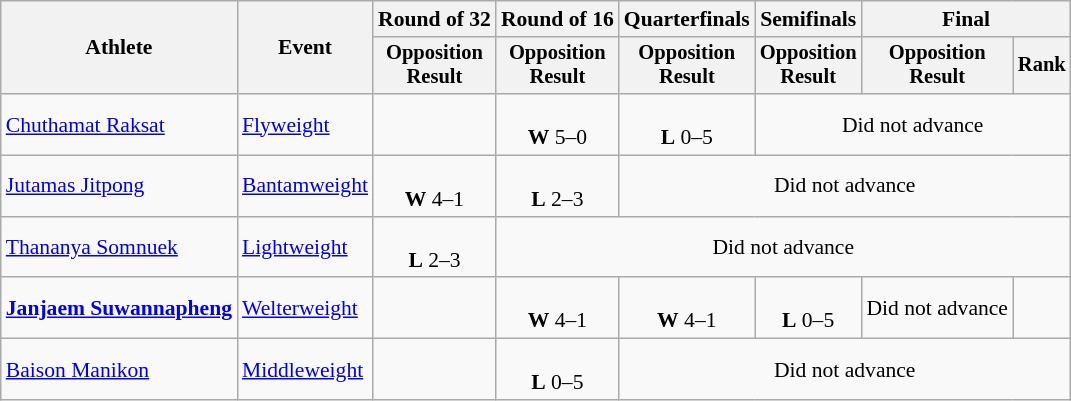<table class="wikitable" style="font-size:90%">
<tr>
<th rowspan="2">Athlete</th>
<th rowspan="2">Event</th>
<th>Round of 32</th>
<th>Round of 16</th>
<th>Quarterfinals</th>
<th>Semifinals</th>
<th colspan=2>Final</th>
</tr>
<tr style="font-size:95%">
<th>Opposition<br>Result</th>
<th>Opposition<br>Result</th>
<th>Opposition<br>Result</th>
<th>Opposition<br>Result</th>
<th>Opposition<br>Result</th>
<th>Rank</th>
</tr>
<tr align=center>
<td align=left><a href='#'>Chuthamat Raksat</a></td>
<td align=left><a href='#'>Flyweight</a></td>
<td></td>
<td><br><strong>W</strong> 5–0</td>
<td><br><strong>L</strong> 0–5</td>
<td colspan="3">Did not advance</td>
</tr>
<tr align=center>
<td align=left><a href='#'>Jutamas Jitpong</a></td>
<td align=left><a href='#'>Bantamweight</a></td>
<td><br><strong>W</strong> 4–1</td>
<td><br><strong>L</strong> 2–3</td>
<td colspan="4">Did not advance</td>
</tr>
<tr align=center>
<td align=left><a href='#'>Thananya Somnuek</a></td>
<td align=left><a href='#'>Lightweight</a></td>
<td><br><strong>L</strong> 2–3</td>
<td colspan="5">Did not advance</td>
</tr>
<tr align=center>
<td align=left><strong><a href='#'>Janjaem Suwannapheng</a></strong></td>
<td align=left><a href='#'>Welterweight</a></td>
<td></td>
<td><br><strong>W</strong> 4–1</td>
<td><br><strong>W</strong> 4–1</td>
<td><br><strong>L</strong> 0–5</td>
<td>Did not advance</td>
<td></td>
</tr>
<tr align=center>
<td align=left><a href='#'>Baison Manikon</a></td>
<td align=left><a href='#'>Middleweight</a></td>
<td></td>
<td><br><strong>L</strong> 0–5</td>
<td colspan="4">Did not advance</td>
</tr>
</table>
